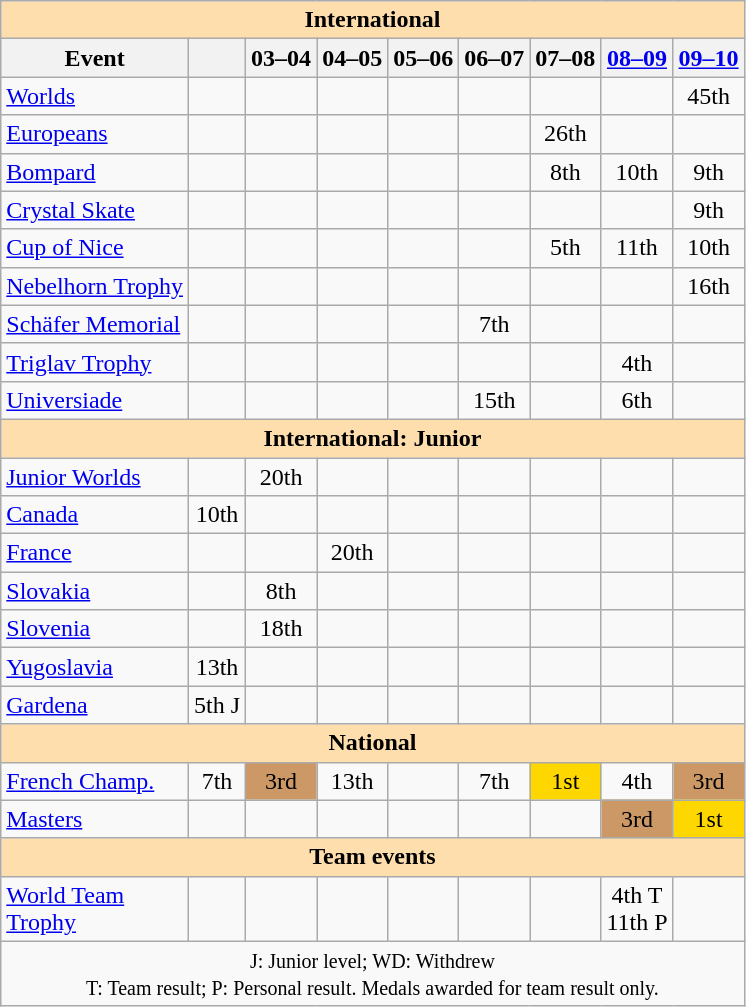<table class="wikitable" style="text-align:center">
<tr>
<th style="background-color: #ffdead; " colspan=9 align=center>International</th>
</tr>
<tr>
<th>Event</th>
<th></th>
<th>03–04</th>
<th>04–05</th>
<th>05–06</th>
<th>06–07</th>
<th>07–08</th>
<th><a href='#'>08–09</a></th>
<th><a href='#'>09–10</a></th>
</tr>
<tr>
<td align=left><a href='#'>Worlds</a></td>
<td></td>
<td></td>
<td></td>
<td></td>
<td></td>
<td></td>
<td></td>
<td>45th</td>
</tr>
<tr>
<td align=left><a href='#'>Europeans</a></td>
<td></td>
<td></td>
<td></td>
<td></td>
<td></td>
<td>26th</td>
<td></td>
<td></td>
</tr>
<tr>
<td align=left> <a href='#'>Bompard</a></td>
<td></td>
<td></td>
<td></td>
<td></td>
<td></td>
<td>8th</td>
<td>10th</td>
<td>9th</td>
</tr>
<tr>
<td align=left><a href='#'>Crystal Skate</a></td>
<td></td>
<td></td>
<td></td>
<td></td>
<td></td>
<td></td>
<td></td>
<td>9th</td>
</tr>
<tr>
<td align=left><a href='#'>Cup of Nice</a></td>
<td></td>
<td></td>
<td></td>
<td></td>
<td></td>
<td>5th</td>
<td>11th</td>
<td>10th</td>
</tr>
<tr>
<td align=left><a href='#'>Nebelhorn Trophy</a></td>
<td></td>
<td></td>
<td></td>
<td></td>
<td></td>
<td></td>
<td></td>
<td>16th</td>
</tr>
<tr>
<td align=left><a href='#'>Schäfer Memorial</a></td>
<td></td>
<td></td>
<td></td>
<td></td>
<td>7th</td>
<td></td>
<td></td>
<td></td>
</tr>
<tr>
<td align=left><a href='#'>Triglav Trophy</a></td>
<td></td>
<td></td>
<td></td>
<td></td>
<td></td>
<td></td>
<td>4th</td>
<td></td>
</tr>
<tr>
<td align=left><a href='#'>Universiade</a></td>
<td></td>
<td></td>
<td></td>
<td></td>
<td>15th</td>
<td></td>
<td>6th</td>
<td></td>
</tr>
<tr>
<th style="background-color: #ffdead; " colspan=9 align=center>International: Junior</th>
</tr>
<tr>
<td align=left><a href='#'>Junior Worlds</a></td>
<td></td>
<td>20th</td>
<td></td>
<td></td>
<td></td>
<td></td>
<td></td>
<td></td>
</tr>
<tr>
<td align=left> <a href='#'>Canada</a></td>
<td>10th</td>
<td></td>
<td></td>
<td></td>
<td></td>
<td></td>
<td></td>
<td></td>
</tr>
<tr>
<td align=left> <a href='#'>France</a></td>
<td></td>
<td></td>
<td>20th</td>
<td></td>
<td></td>
<td></td>
<td></td>
<td></td>
</tr>
<tr>
<td align=left> <a href='#'>Slovakia</a></td>
<td></td>
<td>8th</td>
<td></td>
<td></td>
<td></td>
<td></td>
<td></td>
<td></td>
</tr>
<tr>
<td align=left> <a href='#'>Slovenia</a></td>
<td></td>
<td>18th</td>
<td></td>
<td></td>
<td></td>
<td></td>
<td></td>
<td></td>
</tr>
<tr>
<td align=left> <a href='#'>Yugoslavia</a></td>
<td>13th</td>
<td></td>
<td></td>
<td></td>
<td></td>
<td></td>
<td></td>
<td></td>
</tr>
<tr>
<td align=left><a href='#'>Gardena</a></td>
<td>5th J</td>
<td></td>
<td></td>
<td></td>
<td></td>
<td></td>
<td></td>
<td></td>
</tr>
<tr>
<th style="background-color: #ffdead; " colspan=9 align=center>National</th>
</tr>
<tr>
<td align=left><a href='#'>French Champ.</a></td>
<td>7th</td>
<td bgcolor=cc9966>3rd</td>
<td>13th</td>
<td></td>
<td>7th</td>
<td bgcolor=gold>1st</td>
<td>4th</td>
<td bgcolor=cc9966>3rd</td>
</tr>
<tr>
<td align=left><a href='#'>Masters</a></td>
<td></td>
<td></td>
<td></td>
<td></td>
<td></td>
<td></td>
<td bgcolor=cc9966>3rd</td>
<td bgcolor=gold>1st</td>
</tr>
<tr>
<th style="background-color: #ffdead; " colspan=9 align=center>Team events</th>
</tr>
<tr>
<td align=left><a href='#'>World Team<br>Trophy</a></td>
<td></td>
<td></td>
<td></td>
<td></td>
<td></td>
<td></td>
<td>4th T <br> 11th P</td>
<td></td>
</tr>
<tr>
<td colspan=9 align=center><small> J: Junior level; WD: Withdrew <br> T: Team result; P: Personal result. Medals awarded for team result only.</small></td>
</tr>
</table>
